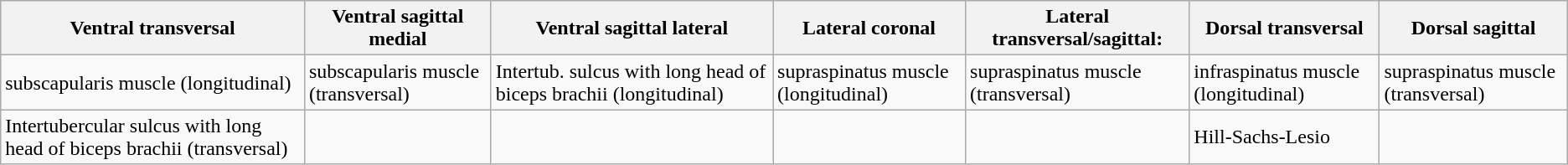<table class="wikitable">
<tr>
<th>Ventral transversal</th>
<th>Ventral sagittal medial</th>
<th>Ventral sagittal lateral</th>
<th>Lateral coronal</th>
<th>Lateral transversal/sagittal:</th>
<th>Dorsal transversal</th>
<th>Dorsal sagittal</th>
</tr>
<tr>
<td>subscapularis muscle (longitudinal)</td>
<td>subscapularis muscle (transversal)</td>
<td>Intertub. sulcus with long head of biceps brachii (longitudinal)</td>
<td>supraspinatus muscle (longitudinal)</td>
<td>supraspinatus muscle (transversal)</td>
<td>infraspinatus muscle (longitudinal)</td>
<td>supraspinatus muscle (transversal)</td>
</tr>
<tr>
<td>Intertubercular sulcus with long head of biceps brachii (transversal)</td>
<td></td>
<td></td>
<td></td>
<td></td>
<td>Hill-Sachs-Lesio</td>
<td></td>
</tr>
</table>
